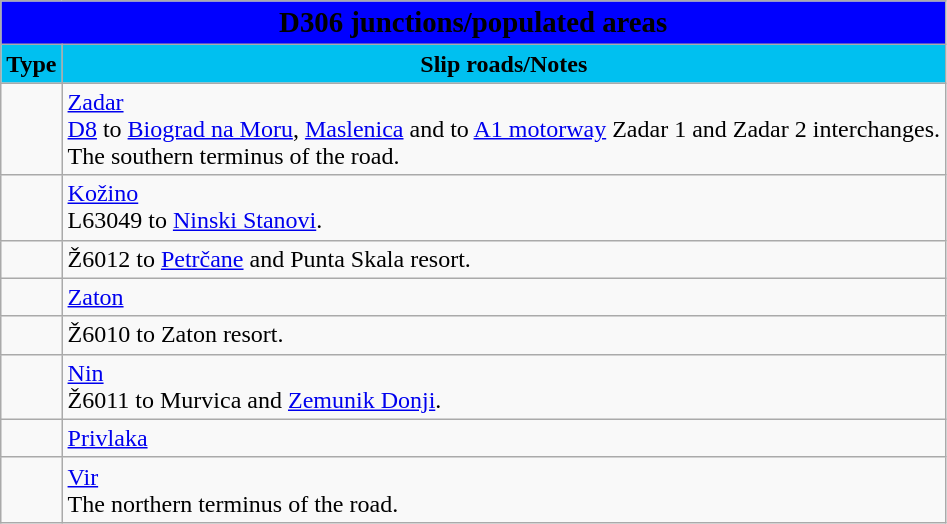<table class="wikitable">
<tr>
<td colspan=2 bgcolor=blue align=center style=margin-top:15><span><big><strong>D306 junctions/populated areas</strong></big></span></td>
</tr>
<tr>
<td align=center bgcolor=00c0f0><strong>Type</strong></td>
<td align=center bgcolor=00c0f0><strong>Slip roads/Notes</strong></td>
</tr>
<tr>
<td></td>
<td><a href='#'>Zadar</a><br> <a href='#'>D8</a> to <a href='#'>Biograd na Moru</a>, <a href='#'>Maslenica</a> and to <a href='#'>A1 motorway</a> Zadar 1 and Zadar 2 interchanges.<br>The southern terminus of the road.</td>
</tr>
<tr>
<td></td>
<td><a href='#'>Kožino</a><br>L63049 to <a href='#'>Ninski Stanovi</a>.</td>
</tr>
<tr>
<td></td>
<td>Ž6012 to <a href='#'>Petrčane</a> and Punta Skala resort.</td>
</tr>
<tr>
<td></td>
<td><a href='#'>Zaton</a></td>
</tr>
<tr>
<td></td>
<td>Ž6010 to Zaton resort.</td>
</tr>
<tr>
<td></td>
<td><a href='#'>Nin</a><br>Ž6011 to Murvica and <a href='#'>Zemunik Donji</a>.</td>
</tr>
<tr>
<td></td>
<td><a href='#'>Privlaka</a></td>
</tr>
<tr>
<td></td>
<td><a href='#'>Vir</a><br>The northern terminus of the road.</td>
</tr>
</table>
